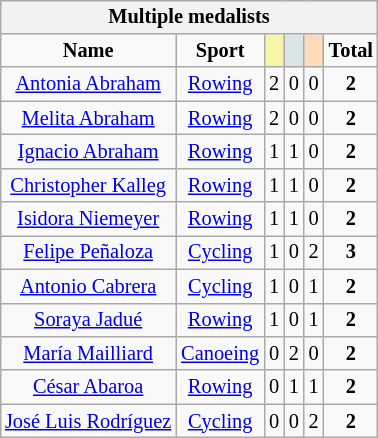<table class=wikitable style="font-size:85%; float:right;text-align:center">
<tr bgcolor=EFEFEF>
<th colspan=7><strong>Multiple medalists</strong></th>
</tr>
<tr>
<td><strong>Name</strong></td>
<td><strong>Sport</strong></td>
<td bgcolor=F7F6A8></td>
<td bgcolor=DCE5E5></td>
<td bgcolor=FFDAB9></td>
<td><strong>Total</strong></td>
</tr>
<tr>
<td><a href='#'>Antonia Abraham</a></td>
<td><a href='#'>Rowing</a></td>
<td>2</td>
<td>0</td>
<td>0</td>
<td><strong>2</strong></td>
</tr>
<tr>
<td><a href='#'>Melita Abraham</a></td>
<td><a href='#'>Rowing</a></td>
<td>2</td>
<td>0</td>
<td>0</td>
<td><strong>2</strong></td>
</tr>
<tr>
<td><a href='#'>Ignacio Abraham</a></td>
<td><a href='#'>Rowing</a></td>
<td>1</td>
<td>1</td>
<td>0</td>
<td><strong>2</strong></td>
</tr>
<tr>
<td><a href='#'>Christopher Kalleg</a></td>
<td><a href='#'>Rowing</a></td>
<td>1</td>
<td>1</td>
<td>0</td>
<td><strong>2</strong></td>
</tr>
<tr>
<td><a href='#'>Isidora Niemeyer</a></td>
<td><a href='#'>Rowing</a></td>
<td>1</td>
<td>1</td>
<td>0</td>
<td><strong>2</strong></td>
</tr>
<tr>
<td><a href='#'>Felipe Peñaloza</a></td>
<td><a href='#'>Cycling</a></td>
<td>1</td>
<td>0</td>
<td>2</td>
<td><strong>3</strong></td>
</tr>
<tr>
<td><a href='#'>Antonio Cabrera</a></td>
<td><a href='#'>Cycling</a></td>
<td>1</td>
<td>0</td>
<td>1</td>
<td><strong>2</strong></td>
</tr>
<tr>
<td><a href='#'>Soraya Jadué</a></td>
<td><a href='#'>Rowing</a></td>
<td>1</td>
<td>0</td>
<td>1</td>
<td><strong>2</strong></td>
</tr>
<tr>
<td><a href='#'>María Mailliard</a></td>
<td><a href='#'>Canoeing</a></td>
<td>0</td>
<td>2</td>
<td>0</td>
<td><strong>2</strong></td>
</tr>
<tr>
<td><a href='#'>César Abaroa</a></td>
<td><a href='#'>Rowing</a></td>
<td>0</td>
<td>1</td>
<td>1</td>
<td><strong>2</strong></td>
</tr>
<tr>
<td><a href='#'>José Luis Rodríguez</a></td>
<td><a href='#'>Cycling</a></td>
<td>0</td>
<td>0</td>
<td>2</td>
<td><strong>2</strong></td>
</tr>
</table>
